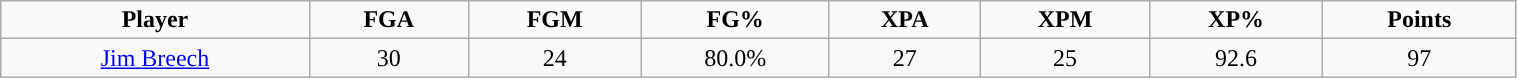<table class="wikitable" width="80%">
<tr align="center">
<td><strong>Player</strong></td>
<td><strong>FGA</strong></td>
<td><strong>FGM</strong></td>
<td><strong>FG%</strong></td>
<td><strong>XPA</strong></td>
<td><strong>XPM</strong></td>
<td><strong>XP%</strong></td>
<td><strong>Points</strong></td>
</tr>
<tr align="center" bgcolor="">
<td><a href='#'>Jim Breech</a></td>
<td>30</td>
<td>24</td>
<td>80.0%</td>
<td>27</td>
<td>25</td>
<td>92.6</td>
<td>97</td>
</tr>
</table>
